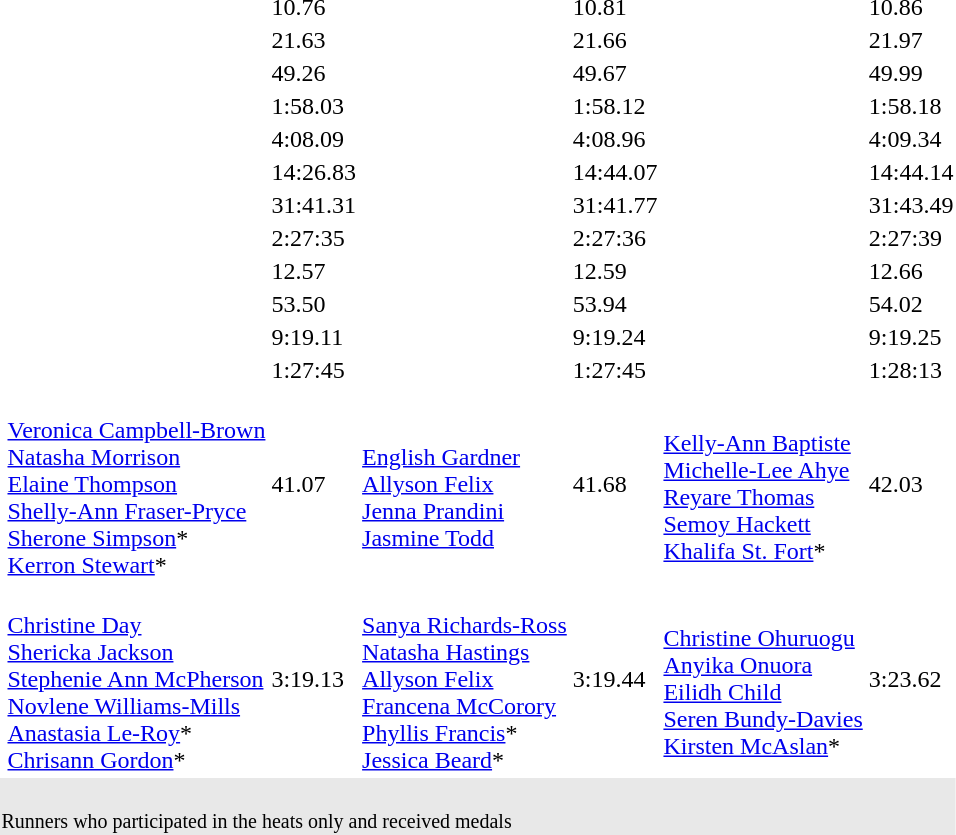<table>
<tr>
<td></td>
<td></td>
<td>10.76</td>
<td></td>
<td>10.81 </td>
<td></td>
<td>10.86</td>
</tr>
<tr>
<td></td>
<td></td>
<td>21.63   </td>
<td></td>
<td>21.66 </td>
<td></td>
<td>21.97</td>
</tr>
<tr>
<td></td>
<td></td>
<td>49.26  </td>
<td></td>
<td>49.67 </td>
<td></td>
<td>49.99 </td>
</tr>
<tr>
<td></td>
<td></td>
<td>1:58.03</td>
<td></td>
<td>1:58.12</td>
<td></td>
<td>1:58.18</td>
</tr>
<tr>
<td></td>
<td></td>
<td>4:08.09</td>
<td></td>
<td>4:08.96</td>
<td></td>
<td>4:09.34</td>
</tr>
<tr>
<td></td>
<td></td>
<td>14:26.83 </td>
<td></td>
<td>14:44.07</td>
<td></td>
<td>14:44.14</td>
</tr>
<tr>
<td></td>
<td></td>
<td>31:41.31</td>
<td></td>
<td>31:41.77</td>
<td></td>
<td>31:43.49</td>
</tr>
<tr>
<td></td>
<td></td>
<td>2:27:35</td>
<td></td>
<td>2:27:36</td>
<td></td>
<td>2:27:39</td>
</tr>
<tr>
<td></td>
<td></td>
<td>12.57 </td>
<td></td>
<td>12.59 </td>
<td></td>
<td>12.66 </td>
</tr>
<tr>
<td></td>
<td></td>
<td>53.50 </td>
<td></td>
<td>53.94</td>
<td></td>
<td>54.02</td>
</tr>
<tr>
<td></td>
<td></td>
<td>9:19.11</td>
<td></td>
<td>9:19.24</td>
<td></td>
<td>9:19.25 </td>
</tr>
<tr |->
<td></td>
<td></td>
<td>1:27:45</td>
<td></td>
<td>1:27:45</td>
<td></td>
<td>1:28:13</td>
</tr>
<tr>
<td></td>
<td><br><a href='#'>Veronica Campbell-Brown</a><br><a href='#'>Natasha Morrison</a><br><a href='#'>Elaine Thompson</a><br><a href='#'>Shelly-Ann Fraser-Pryce</a><br><a href='#'>Sherone Simpson</a>*<br><a href='#'>Kerron Stewart</a>*</td>
<td>41.07  </td>
<td><br><a href='#'>English Gardner</a><br><a href='#'>Allyson Felix</a><br><a href='#'>Jenna Prandini</a><br><a href='#'>Jasmine Todd</a></td>
<td>41.68</td>
<td><br><a href='#'>Kelly-Ann Baptiste</a><br><a href='#'>Michelle-Lee Ahye</a><br><a href='#'>Reyare Thomas</a><br><a href='#'>Semoy Hackett</a><br><a href='#'>Khalifa St. Fort</a>*</td>
<td>42.03 </td>
</tr>
<tr>
<td></td>
<td><br><a href='#'>Christine Day</a><br><a href='#'>Shericka Jackson</a><br><a href='#'>Stephenie Ann McPherson</a><br><a href='#'>Novlene Williams-Mills</a><br><a href='#'>Anastasia Le-Roy</a>*<br><a href='#'>Chrisann Gordon</a>*</td>
<td>3:19.13 </td>
<td><br><a href='#'>Sanya Richards-Ross</a><br><a href='#'>Natasha Hastings</a><br><a href='#'>Allyson Felix</a><br><a href='#'>Francena McCorory</a><br><a href='#'>Phyllis Francis</a>*<br><a href='#'>Jessica Beard</a>*</td>
<td>3:19.44</td>
<td><br><a href='#'>Christine Ohuruogu</a><br><a href='#'>Anyika Onuora</a><br><a href='#'>Eilidh Child</a><br><a href='#'>Seren Bundy-Davies</a><br><a href='#'>Kirsten McAslan</a>*</td>
<td>3:23.62</td>
</tr>
<tr style="background:#e8e8e8;">
<td colspan=7><br> <small>Runners who participated in the heats only and received medals</small></td>
</tr>
</table>
